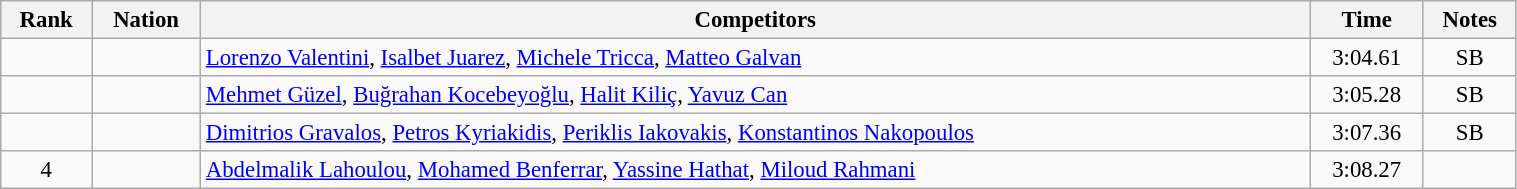<table class="wikitable sortable" width="80%" style="text-align:center; font-size:95%">
<tr>
<th>Rank</th>
<th>Nation</th>
<th>Competitors</th>
<th>Time</th>
<th>Notes</th>
</tr>
<tr>
<td></td>
<td align="left"></td>
<td align="left"><a href='#'>Lorenzo Valentini</a>, <a href='#'>Isalbet Juarez</a>, <a href='#'>Michele Tricca</a>, <a href='#'>Matteo Galvan</a></td>
<td>3:04.61</td>
<td>SB</td>
</tr>
<tr>
<td></td>
<td align="left"></td>
<td align="left"><a href='#'>Mehmet Güzel</a>, <a href='#'>Buğrahan Kocebeyoğlu</a>, <a href='#'>Halit Kiliç</a>, <a href='#'>Yavuz Can</a></td>
<td>3:05.28</td>
<td>SB</td>
</tr>
<tr>
<td></td>
<td align="left"></td>
<td align="left"><a href='#'>Dimitrios Gravalos</a>, <a href='#'>Petros Kyriakidis</a>, <a href='#'>Periklis Iakovakis</a>, <a href='#'>Konstantinos Nakopoulos</a></td>
<td>3:07.36</td>
<td>SB</td>
</tr>
<tr>
<td>4</td>
<td align="left"></td>
<td align="left"><a href='#'>Abdelmalik Lahoulou</a>, <a href='#'>Mohamed Benferrar</a>, <a href='#'>Yassine Hathat</a>, <a href='#'>Miloud Rahmani</a></td>
<td>3:08.27</td>
<td></td>
</tr>
</table>
